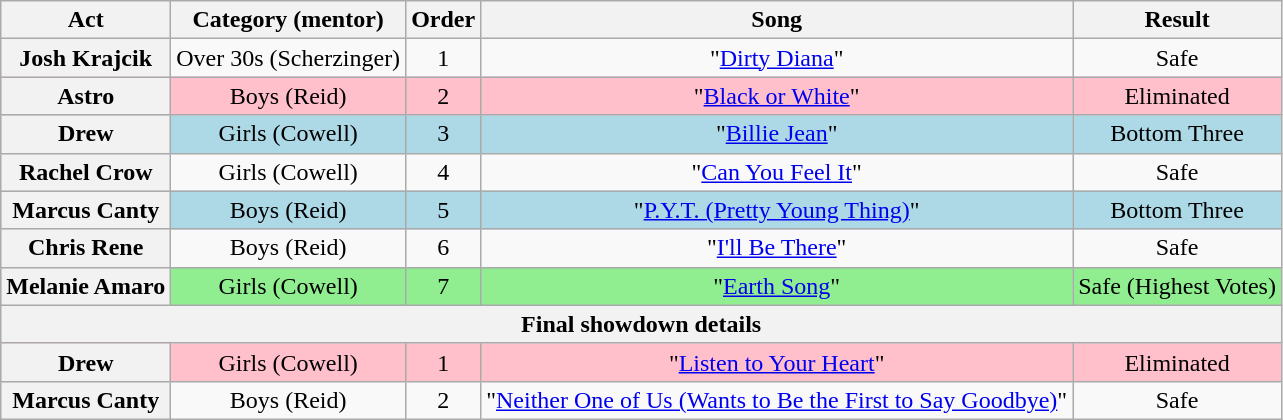<table class="wikitable plainrowheaders" style="text-align:center;">
<tr>
<th scope="col">Act</th>
<th scope="col">Category (mentor)</th>
<th scope="col">Order</th>
<th scope="col">Song</th>
<th scope="col">Result</th>
</tr>
<tr>
<th scope="row">Josh Krajcik</th>
<td>Over 30s (Scherzinger)</td>
<td>1</td>
<td>"<a href='#'>Dirty Diana</a>"</td>
<td>Safe</td>
</tr>
<tr style="background:pink">
<th scope="row">Astro</th>
<td>Boys (Reid)</td>
<td>2</td>
<td>"<a href='#'>Black or White</a>"</td>
<td>Eliminated</td>
</tr>
<tr style="background:lightblue;">
<th scope="row">Drew</th>
<td>Girls (Cowell)</td>
<td>3</td>
<td>"<a href='#'>Billie Jean</a>"</td>
<td>Bottom Three</td>
</tr>
<tr>
<th scope="row">Rachel Crow</th>
<td>Girls (Cowell)</td>
<td>4</td>
<td>"<a href='#'>Can You Feel It</a>"</td>
<td>Safe</td>
</tr>
<tr style="background:lightblue;">
<th scope="row">Marcus Canty</th>
<td>Boys (Reid)</td>
<td>5</td>
<td>"<a href='#'>P.Y.T. (Pretty Young Thing)</a>"</td>
<td>Bottom Three</td>
</tr>
<tr>
<th scope="row">Chris Rene</th>
<td>Boys (Reid)</td>
<td>6</td>
<td>"<a href='#'>I'll Be There</a>"</td>
<td>Safe</td>
</tr>
<tr style="background:lightgreen;">
<th scope="row">Melanie Amaro</th>
<td>Girls (Cowell)</td>
<td>7</td>
<td>"<a href='#'>Earth Song</a>"</td>
<td>Safe (Highest Votes)</td>
</tr>
<tr>
<th colspan="6">Final showdown details</th>
</tr>
<tr style="background:pink">
<th scope="row">Drew</th>
<td>Girls (Cowell)</td>
<td>1</td>
<td>"<a href='#'>Listen to Your Heart</a>"</td>
<td>Eliminated</td>
</tr>
<tr>
<th scope="row">Marcus Canty</th>
<td>Boys (Reid)</td>
<td>2</td>
<td>"<a href='#'>Neither One of Us (Wants to Be the First to Say Goodbye)</a>"</td>
<td>Safe</td>
</tr>
</table>
